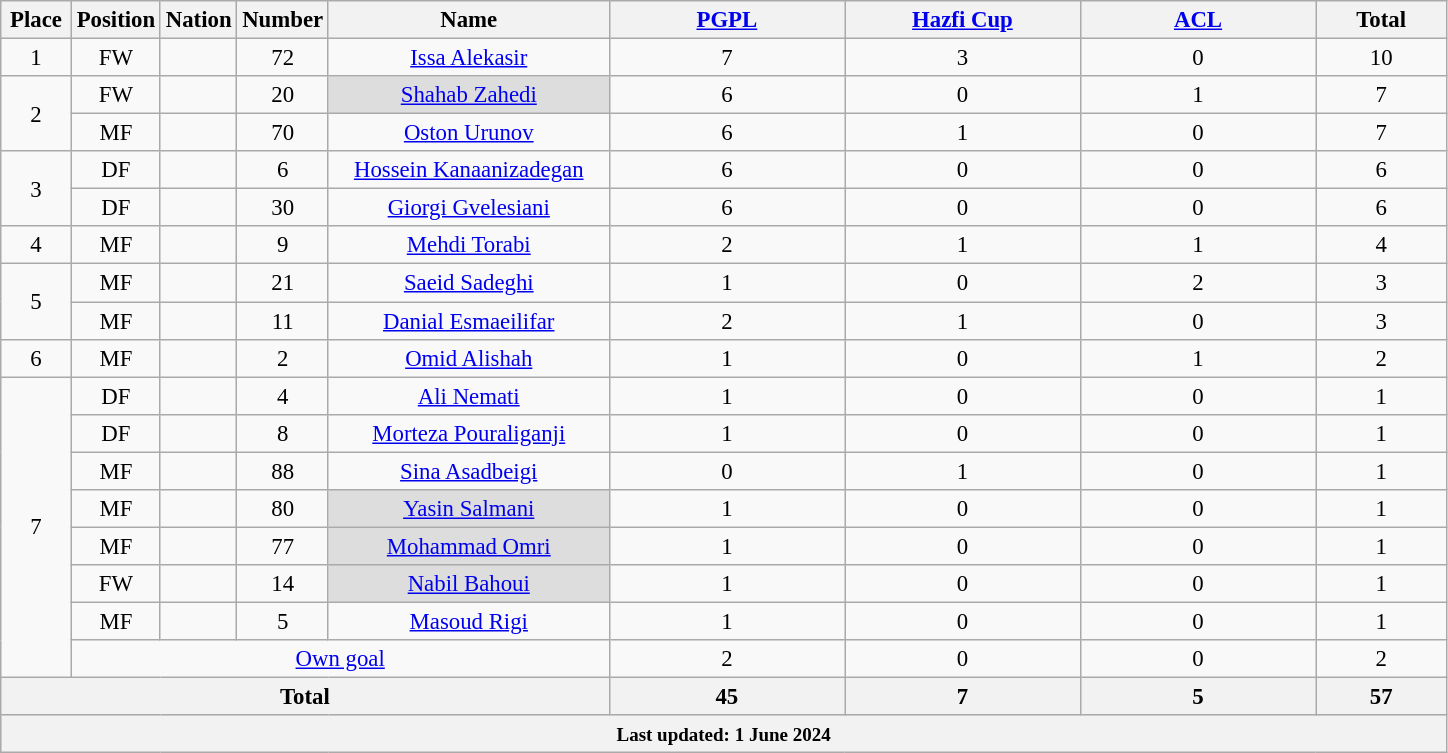<table class="wikitable" style="font-size: 95%; text-align: center;">
<tr>
<th width=40>Place</th>
<th width=40>Position</th>
<th width=40>Nation</th>
<th width=40>Number</th>
<th width=180>Name</th>
<th width=150><a href='#'>PGPL</a></th>
<th width=150><a href='#'>Hazfi Cup</a></th>
<th width=150><a href='#'>ACL</a></th>
<th width=80>Total</th>
</tr>
<tr>
<td>1</td>
<td>FW</td>
<td></td>
<td>72</td>
<td><a href='#'>Issa Alekasir</a></td>
<td>7</td>
<td>3</td>
<td>0</td>
<td>10</td>
</tr>
<tr>
<td rowspan="2">2</td>
<td>FW</td>
<td></td>
<td>20</td>
<td style="background:#ddd;"><a href='#'>Shahab Zahedi</a></td>
<td>6</td>
<td>0</td>
<td>1</td>
<td>7</td>
</tr>
<tr>
<td>MF</td>
<td></td>
<td>70</td>
<td><a href='#'>Oston Urunov</a></td>
<td>6</td>
<td>1</td>
<td>0</td>
<td>7</td>
</tr>
<tr>
<td rowspan="2">3</td>
<td>DF</td>
<td></td>
<td>6</td>
<td><a href='#'>Hossein Kanaanizadegan</a></td>
<td>6</td>
<td>0</td>
<td>0</td>
<td>6</td>
</tr>
<tr>
<td>DF</td>
<td></td>
<td>30</td>
<td><a href='#'>Giorgi Gvelesiani</a></td>
<td>6</td>
<td>0</td>
<td>0</td>
<td>6</td>
</tr>
<tr>
<td>4</td>
<td>MF</td>
<td></td>
<td>9</td>
<td><a href='#'>Mehdi Torabi</a></td>
<td>2</td>
<td>1</td>
<td>1</td>
<td>4</td>
</tr>
<tr>
<td rowspan="2">5</td>
<td>MF</td>
<td></td>
<td>21</td>
<td><a href='#'>Saeid Sadeghi</a></td>
<td>1</td>
<td>0</td>
<td>2</td>
<td>3</td>
</tr>
<tr>
<td>MF</td>
<td></td>
<td>11</td>
<td><a href='#'>Danial Esmaeilifar</a></td>
<td>2</td>
<td>1</td>
<td>0</td>
<td>3</td>
</tr>
<tr>
<td>6</td>
<td>MF</td>
<td></td>
<td>2</td>
<td><a href='#'>Omid Alishah</a></td>
<td>1</td>
<td>0</td>
<td>1</td>
<td>2</td>
</tr>
<tr>
<td rowspan="8">7</td>
<td>DF</td>
<td></td>
<td>4</td>
<td><a href='#'>Ali Nemati</a></td>
<td>1</td>
<td>0</td>
<td>0</td>
<td>1</td>
</tr>
<tr>
<td>DF</td>
<td></td>
<td>8</td>
<td><a href='#'>Morteza Pouraliganji</a></td>
<td>1</td>
<td>0</td>
<td>0</td>
<td>1</td>
</tr>
<tr>
<td>MF</td>
<td></td>
<td>88</td>
<td><a href='#'>Sina Asadbeigi</a></td>
<td>0</td>
<td>1</td>
<td>0</td>
<td>1</td>
</tr>
<tr>
<td>MF</td>
<td></td>
<td>80</td>
<td style="background:#ddd;"><a href='#'>Yasin Salmani</a></td>
<td>1</td>
<td>0</td>
<td>0</td>
<td>1</td>
</tr>
<tr>
<td>MF</td>
<td></td>
<td>77</td>
<td style="background:#ddd;"><a href='#'>Mohammad Omri</a></td>
<td>1</td>
<td>0</td>
<td>0</td>
<td>1</td>
</tr>
<tr>
<td>FW</td>
<td></td>
<td>14</td>
<td style="background:#ddd;"><a href='#'>Nabil Bahoui</a></td>
<td>1</td>
<td>0</td>
<td>0</td>
<td>1</td>
</tr>
<tr>
<td>MF</td>
<td></td>
<td>5</td>
<td><a href='#'>Masoud Rigi</a></td>
<td>1</td>
<td>0</td>
<td>0</td>
<td>1</td>
</tr>
<tr>
<td colspan=4><a href='#'>Own goal</a></td>
<td>2</td>
<td>0</td>
<td>0</td>
<td>2</td>
</tr>
<tr>
<th colspan="5">Total</th>
<th>45</th>
<th>7</th>
<th>5</th>
<th>57</th>
</tr>
<tr style="text-align:left; background:#dcdcdc;">
<th colspan="20"><small>Last updated: 1 June 2024 </small></th>
</tr>
</table>
